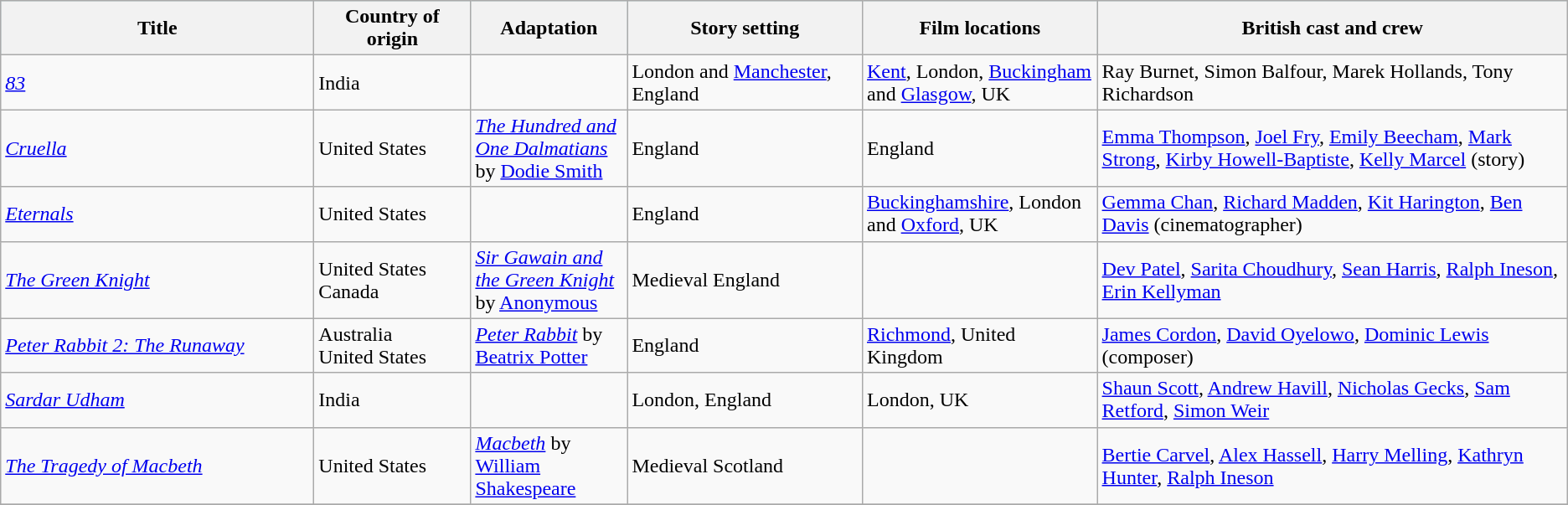<table class="wikitable">
<tr style="background:#b0e0e6; text-align:center;">
<th style="width:20%;">Title</th>
<th style="width:10%;">Country of origin</th>
<th style="width:10%;">Adaptation</th>
<th style="width:15%;">Story setting</th>
<th style="width:15%;">Film locations</th>
<th style="width:30%;">British cast and crew</th>
</tr>
<tr>
<td><em><a href='#'>83</a></em></td>
<td>India</td>
<td></td>
<td>London and <a href='#'>Manchester</a>, England</td>
<td><a href='#'>Kent</a>, London, <a href='#'>Buckingham</a> and <a href='#'>Glasgow</a>, UK</td>
<td>Ray Burnet, Simon Balfour, Marek Hollands, Tony Richardson</td>
</tr>
<tr>
<td><em><a href='#'>Cruella</a></em></td>
<td>United States</td>
<td><em><a href='#'>The Hundred and One Dalmatians</a></em> by <a href='#'>Dodie Smith</a></td>
<td>England</td>
<td>England</td>
<td><a href='#'>Emma Thompson</a>, <a href='#'>Joel Fry</a>, <a href='#'>Emily Beecham</a>, <a href='#'>Mark Strong</a>, <a href='#'>Kirby Howell-Baptiste</a>, <a href='#'>Kelly Marcel</a> (story)</td>
</tr>
<tr>
<td><em><a href='#'>Eternals</a></em></td>
<td>United States</td>
<td></td>
<td>England</td>
<td><a href='#'>Buckinghamshire</a>, London and <a href='#'>Oxford</a>, UK</td>
<td><a href='#'>Gemma Chan</a>, <a href='#'>Richard Madden</a>, <a href='#'>Kit Harington</a>, <a href='#'>Ben Davis</a> (cinematographer)</td>
</tr>
<tr>
<td><em><a href='#'>The Green Knight</a></em></td>
<td>United States<br>Canada</td>
<td><em><a href='#'>Sir Gawain and the Green Knight</a></em> by <a href='#'>Anonymous</a></td>
<td>Medieval England</td>
<td></td>
<td><a href='#'>Dev Patel</a>, <a href='#'>Sarita Choudhury</a>, <a href='#'>Sean Harris</a>, <a href='#'>Ralph Ineson</a>, <a href='#'>Erin Kellyman</a></td>
</tr>
<tr>
<td><em><a href='#'>Peter Rabbit 2: The Runaway</a></em></td>
<td>Australia<br>United States</td>
<td><em><a href='#'>Peter Rabbit</a></em> by <a href='#'>Beatrix Potter</a></td>
<td>England</td>
<td><a href='#'>Richmond</a>, United Kingdom</td>
<td><a href='#'>James Cordon</a>, <a href='#'>David Oyelowo</a>, <a href='#'>Dominic Lewis</a> (composer)</td>
</tr>
<tr>
<td><em><a href='#'>Sardar Udham</a></em></td>
<td>India</td>
<td></td>
<td>London, England</td>
<td>London, UK</td>
<td><a href='#'>Shaun Scott</a>, <a href='#'>Andrew Havill</a>, <a href='#'>Nicholas Gecks</a>, <a href='#'>Sam Retford</a>, <a href='#'>Simon Weir</a></td>
</tr>
<tr>
<td><em><a href='#'>The Tragedy of Macbeth</a></em></td>
<td>United States</td>
<td><em><a href='#'>Macbeth</a></em> by <a href='#'>William Shakespeare</a></td>
<td>Medieval Scotland</td>
<td></td>
<td><a href='#'>Bertie Carvel</a>, <a href='#'>Alex Hassell</a>, <a href='#'>Harry Melling</a>, <a href='#'>Kathryn Hunter</a>, <a href='#'>Ralph Ineson</a></td>
</tr>
<tr>
</tr>
</table>
